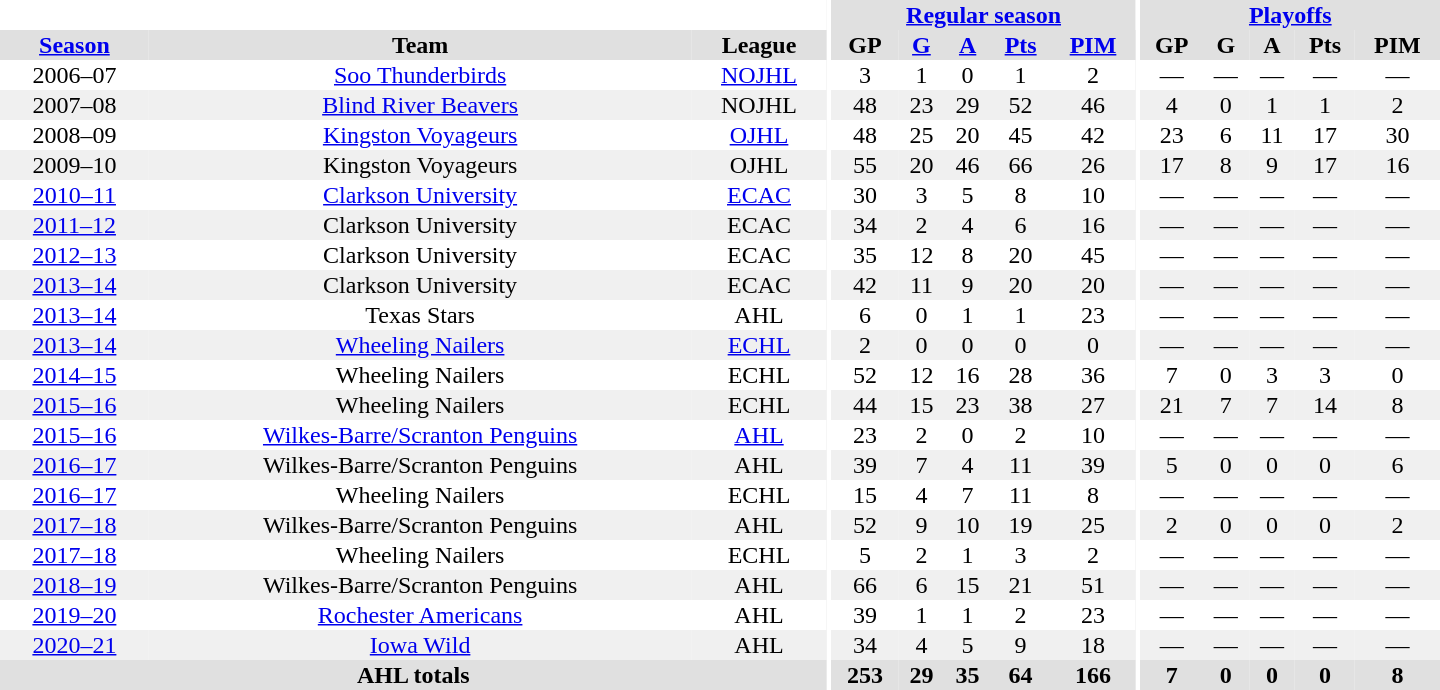<table border="0" cellpadding="1" cellspacing="0" style="text-align:center; width:60em">
<tr bgcolor="#e0e0e0">
<th colspan="3" bgcolor="#ffffff"></th>
<th rowspan="99" bgcolor="#ffffff"></th>
<th colspan="5"><a href='#'>Regular season</a></th>
<th rowspan="99" bgcolor="#ffffff"></th>
<th colspan="5"><a href='#'>Playoffs</a></th>
</tr>
<tr bgcolor="#e0e0e0">
<th><a href='#'>Season</a></th>
<th>Team</th>
<th>League</th>
<th>GP</th>
<th><a href='#'>G</a></th>
<th><a href='#'>A</a></th>
<th><a href='#'>Pts</a></th>
<th><a href='#'>PIM</a></th>
<th>GP</th>
<th>G</th>
<th>A</th>
<th>Pts</th>
<th>PIM</th>
</tr>
<tr>
<td>2006–07</td>
<td><a href='#'>Soo Thunderbirds</a></td>
<td><a href='#'>NOJHL</a></td>
<td>3</td>
<td>1</td>
<td>0</td>
<td>1</td>
<td>2</td>
<td>—</td>
<td>—</td>
<td>—</td>
<td>—</td>
<td>—</td>
</tr>
<tr bgcolor="#f0f0f0">
<td>2007–08</td>
<td><a href='#'>Blind River Beavers</a></td>
<td>NOJHL</td>
<td>48</td>
<td>23</td>
<td>29</td>
<td>52</td>
<td>46</td>
<td>4</td>
<td>0</td>
<td>1</td>
<td>1</td>
<td>2</td>
</tr>
<tr>
<td>2008–09</td>
<td><a href='#'>Kingston Voyageurs</a></td>
<td><a href='#'>OJHL</a></td>
<td>48</td>
<td>25</td>
<td>20</td>
<td>45</td>
<td>42</td>
<td>23</td>
<td>6</td>
<td>11</td>
<td>17</td>
<td>30</td>
</tr>
<tr bgcolor="#f0f0f0">
<td>2009–10</td>
<td>Kingston Voyageurs</td>
<td>OJHL</td>
<td>55</td>
<td>20</td>
<td>46</td>
<td>66</td>
<td>26</td>
<td>17</td>
<td>8</td>
<td>9</td>
<td>17</td>
<td>16</td>
</tr>
<tr>
<td><a href='#'>2010–11</a></td>
<td><a href='#'>Clarkson University</a></td>
<td><a href='#'>ECAC</a></td>
<td>30</td>
<td>3</td>
<td>5</td>
<td>8</td>
<td>10</td>
<td>—</td>
<td>—</td>
<td>—</td>
<td>—</td>
<td>—</td>
</tr>
<tr bgcolor="#f0f0f0">
<td><a href='#'>2011–12</a></td>
<td>Clarkson University</td>
<td>ECAC</td>
<td>34</td>
<td>2</td>
<td>4</td>
<td>6</td>
<td>16</td>
<td>—</td>
<td>—</td>
<td>—</td>
<td>—</td>
<td>—</td>
</tr>
<tr>
<td><a href='#'>2012–13</a></td>
<td>Clarkson University</td>
<td>ECAC</td>
<td>35</td>
<td>12</td>
<td>8</td>
<td>20</td>
<td>45</td>
<td>—</td>
<td>—</td>
<td>—</td>
<td>—</td>
<td>—</td>
</tr>
<tr bgcolor="#f0f0f0">
<td><a href='#'>2013–14</a></td>
<td>Clarkson University</td>
<td>ECAC</td>
<td>42</td>
<td>11</td>
<td>9</td>
<td>20</td>
<td>20</td>
<td>—</td>
<td>—</td>
<td>—</td>
<td>—</td>
<td>—</td>
</tr>
<tr>
<td><a href='#'>2013–14</a></td>
<td>Texas Stars</td>
<td>AHL</td>
<td>6</td>
<td>0</td>
<td>1</td>
<td>1</td>
<td>23</td>
<td>—</td>
<td>—</td>
<td>—</td>
<td>—</td>
<td>—</td>
</tr>
<tr bgcolor="#f0f0f0">
<td><a href='#'>2013–14</a></td>
<td><a href='#'>Wheeling Nailers</a></td>
<td><a href='#'>ECHL</a></td>
<td>2</td>
<td>0</td>
<td>0</td>
<td>0</td>
<td>0</td>
<td>—</td>
<td>—</td>
<td>—</td>
<td>—</td>
<td>—</td>
</tr>
<tr>
<td><a href='#'>2014–15</a></td>
<td>Wheeling Nailers</td>
<td>ECHL</td>
<td>52</td>
<td>12</td>
<td>16</td>
<td>28</td>
<td>36</td>
<td>7</td>
<td>0</td>
<td>3</td>
<td>3</td>
<td>0</td>
</tr>
<tr bgcolor="#f0f0f0">
<td><a href='#'>2015–16</a></td>
<td>Wheeling Nailers</td>
<td>ECHL</td>
<td>44</td>
<td>15</td>
<td>23</td>
<td>38</td>
<td>27</td>
<td>21</td>
<td>7</td>
<td>7</td>
<td>14</td>
<td>8</td>
</tr>
<tr>
<td><a href='#'>2015–16</a></td>
<td><a href='#'>Wilkes-Barre/Scranton Penguins</a></td>
<td><a href='#'>AHL</a></td>
<td>23</td>
<td>2</td>
<td>0</td>
<td>2</td>
<td>10</td>
<td>—</td>
<td>—</td>
<td>—</td>
<td>—</td>
<td>—</td>
</tr>
<tr bgcolor="#f0f0f0">
<td><a href='#'>2016–17</a></td>
<td>Wilkes-Barre/Scranton Penguins</td>
<td>AHL</td>
<td>39</td>
<td>7</td>
<td>4</td>
<td>11</td>
<td>39</td>
<td>5</td>
<td>0</td>
<td>0</td>
<td>0</td>
<td>6</td>
</tr>
<tr>
<td><a href='#'>2016–17</a></td>
<td>Wheeling Nailers</td>
<td>ECHL</td>
<td>15</td>
<td>4</td>
<td>7</td>
<td>11</td>
<td>8</td>
<td>—</td>
<td>—</td>
<td>—</td>
<td>—</td>
<td>—</td>
</tr>
<tr bgcolor="#f0f0f0">
<td><a href='#'>2017–18</a></td>
<td>Wilkes-Barre/Scranton Penguins</td>
<td>AHL</td>
<td>52</td>
<td>9</td>
<td>10</td>
<td>19</td>
<td>25</td>
<td>2</td>
<td>0</td>
<td>0</td>
<td>0</td>
<td>2</td>
</tr>
<tr>
<td><a href='#'>2017–18</a></td>
<td>Wheeling Nailers</td>
<td>ECHL</td>
<td>5</td>
<td>2</td>
<td>1</td>
<td>3</td>
<td>2</td>
<td>—</td>
<td>—</td>
<td>—</td>
<td>—</td>
<td>—</td>
</tr>
<tr bgcolor="#f0f0f0">
<td><a href='#'>2018–19</a></td>
<td>Wilkes-Barre/Scranton Penguins</td>
<td>AHL</td>
<td>66</td>
<td>6</td>
<td>15</td>
<td>21</td>
<td>51</td>
<td>—</td>
<td>—</td>
<td>—</td>
<td>—</td>
<td>—</td>
</tr>
<tr>
<td><a href='#'>2019–20</a></td>
<td><a href='#'>Rochester Americans</a></td>
<td>AHL</td>
<td>39</td>
<td>1</td>
<td>1</td>
<td>2</td>
<td>23</td>
<td>—</td>
<td>—</td>
<td>—</td>
<td>—</td>
<td>—</td>
</tr>
<tr bgcolor="#f0f0f0">
<td><a href='#'>2020–21</a></td>
<td><a href='#'>Iowa Wild</a></td>
<td>AHL</td>
<td>34</td>
<td>4</td>
<td>5</td>
<td>9</td>
<td>18</td>
<td>—</td>
<td>—</td>
<td>—</td>
<td>—</td>
<td>—</td>
</tr>
<tr bgcolor="#e0e0e0">
<th colspan="3">AHL totals</th>
<th>253</th>
<th>29</th>
<th>35</th>
<th>64</th>
<th>166</th>
<th>7</th>
<th>0</th>
<th>0</th>
<th>0</th>
<th>8</th>
</tr>
</table>
